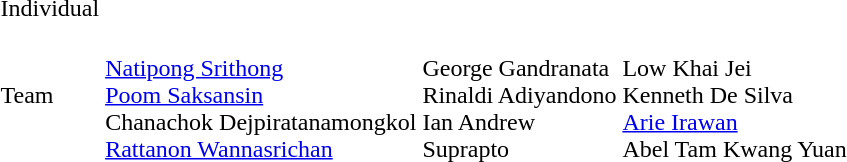<table>
<tr>
<td>Individual</td>
<td></td>
<td></td>
<td></td>
</tr>
<tr>
<td>Team</td>
<td nowrap><br><a href='#'>Natipong Srithong</a><br><a href='#'>Poom Saksansin</a><br>Chanachok Dejpiratanamongkol<br><a href='#'>Rattanon Wannasrichan</a></td>
<td nowrap><br>George Gandranata<br>Rinaldi Adiyandono<br>Ian Andrew<br>Suprapto</td>
<td nowrap><br>Low Khai Jei<br>Kenneth De Silva<br><a href='#'>Arie Irawan</a><br>Abel Tam Kwang Yuan</td>
</tr>
</table>
